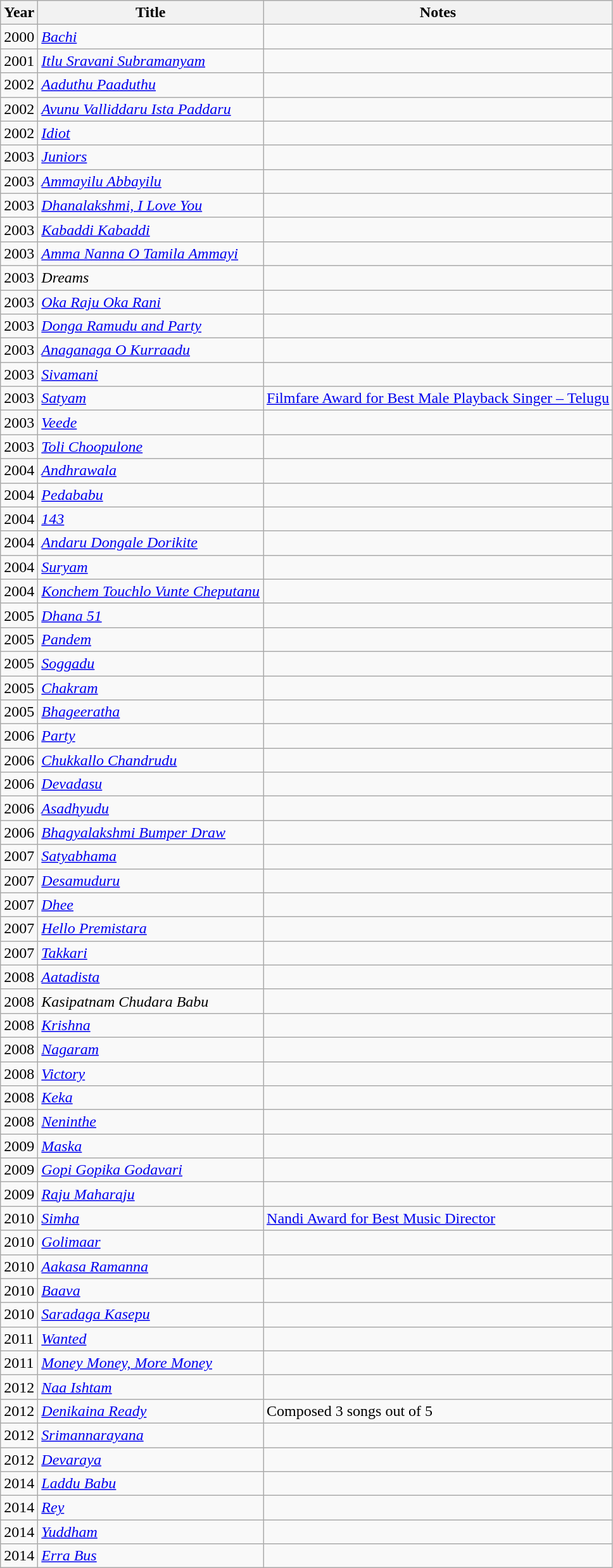<table class="wikitable sortable">
<tr>
<th>Year</th>
<th>Title</th>
<th>Notes</th>
</tr>
<tr>
<td>2000</td>
<td><a href='#'><em>Bachi</em></a></td>
<td></td>
</tr>
<tr>
<td>2001</td>
<td><em><a href='#'>Itlu Sravani Subramanyam</a></em></td>
<td></td>
</tr>
<tr>
<td>2002</td>
<td><em><a href='#'>Aaduthu Paaduthu</a></em></td>
<td></td>
</tr>
<tr>
<td>2002</td>
<td><em><a href='#'>Avunu Valliddaru Ista Paddaru</a></em></td>
<td></td>
</tr>
<tr>
<td>2002</td>
<td><a href='#'><em>Idiot</em></a></td>
<td></td>
</tr>
<tr>
<td>2003</td>
<td><a href='#'><em>Juniors</em></a></td>
<td></td>
</tr>
<tr>
<td>2003</td>
<td><em><a href='#'>Ammayilu Abbayilu</a></em></td>
<td></td>
</tr>
<tr>
<td>2003</td>
<td><em><a href='#'>Dhanalakshmi, I Love You</a></em></td>
<td></td>
</tr>
<tr>
<td>2003</td>
<td><em><a href='#'>Kabaddi Kabaddi</a></em></td>
<td></td>
</tr>
<tr>
<td>2003</td>
<td><em><a href='#'>Amma Nanna O Tamila Ammayi</a></em></td>
<td></td>
</tr>
<tr>
<td>2003</td>
<td><em>Dreams</em></td>
<td></td>
</tr>
<tr>
<td>2003</td>
<td><em><a href='#'>Oka Raju Oka Rani</a></em></td>
<td></td>
</tr>
<tr>
<td>2003</td>
<td><em><a href='#'>Donga Ramudu and Party</a></em></td>
<td></td>
</tr>
<tr>
<td>2003</td>
<td><em><a href='#'>Anaganaga O Kurraadu</a></em></td>
<td></td>
</tr>
<tr>
<td>2003</td>
<td><em><a href='#'>Sivamani</a></em></td>
<td></td>
</tr>
<tr>
<td>2003</td>
<td><a href='#'><em>Satyam</em></a></td>
<td><a href='#'>Filmfare Award for Best Male Playback Singer – Telugu</a></td>
</tr>
<tr>
<td>2003</td>
<td><em><a href='#'>Veede</a></em></td>
<td></td>
</tr>
<tr>
<td>2003</td>
<td><em><a href='#'>Toli Choopulone</a></em></td>
<td></td>
</tr>
<tr>
<td>2004</td>
<td><em><a href='#'>Andhrawala</a></em></td>
<td></td>
</tr>
<tr>
<td>2004</td>
<td><em><a href='#'>Pedababu</a></em></td>
<td></td>
</tr>
<tr>
<td>2004</td>
<td><a href='#'><em>143</em></a></td>
<td></td>
</tr>
<tr>
<td>2004</td>
<td><em><a href='#'>Andaru Dongale Dorikite</a></em></td>
<td></td>
</tr>
<tr>
<td>2004</td>
<td><em><a href='#'>Suryam</a></em></td>
<td></td>
</tr>
<tr>
<td>2004</td>
<td><em><a href='#'>Konchem Touchlo Vunte Cheputanu</a></em></td>
<td></td>
</tr>
<tr>
<td>2005</td>
<td><em><a href='#'>Dhana 51</a></em></td>
<td></td>
</tr>
<tr>
<td>2005</td>
<td><em><a href='#'>Pandem</a></em></td>
<td></td>
</tr>
<tr>
<td>2005</td>
<td><a href='#'><em>Soggadu</em></a></td>
<td></td>
</tr>
<tr>
<td>2005</td>
<td><a href='#'><em>Chakram</em></a></td>
<td></td>
</tr>
<tr>
<td>2005</td>
<td><a href='#'><em>Bhageeratha</em></a></td>
<td></td>
</tr>
<tr>
<td>2006</td>
<td><a href='#'><em>Party</em></a></td>
<td></td>
</tr>
<tr>
<td>2006</td>
<td><em><a href='#'>Chukkallo Chandrudu</a></em></td>
<td></td>
</tr>
<tr>
<td>2006</td>
<td><a href='#'><em>Devadasu</em></a></td>
<td></td>
</tr>
<tr>
<td>2006</td>
<td><em><a href='#'>Asadhyudu</a></em></td>
<td></td>
</tr>
<tr>
<td>2006</td>
<td><em><a href='#'>Bhagyalakshmi Bumper Draw</a></em></td>
<td></td>
</tr>
<tr>
<td>2007</td>
<td><em><a href='#'>Satyabhama</a></em></td>
<td></td>
</tr>
<tr>
<td>2007</td>
<td><em><a href='#'>Desamuduru</a></em></td>
<td></td>
</tr>
<tr>
<td>2007</td>
<td><em><a href='#'>Dhee</a></em></td>
<td></td>
</tr>
<tr>
<td>2007</td>
<td><em><a href='#'>Hello Premistara</a></em></td>
<td></td>
</tr>
<tr>
<td>2007</td>
<td><em><a href='#'>Takkari</a></em></td>
<td></td>
</tr>
<tr>
<td>2008</td>
<td><em><a href='#'>Aatadista</a></em></td>
<td></td>
</tr>
<tr>
<td>2008</td>
<td><em>Kasipatnam Chudara Babu</em></td>
<td></td>
</tr>
<tr>
<td>2008</td>
<td><a href='#'><em>Krishna</em></a></td>
<td></td>
</tr>
<tr>
<td>2008</td>
<td><a href='#'><em>Nagaram</em></a></td>
<td></td>
</tr>
<tr>
<td>2008</td>
<td><a href='#'><em>Victory</em></a></td>
<td></td>
</tr>
<tr>
<td>2008</td>
<td><em><a href='#'>Keka</a></em></td>
<td></td>
</tr>
<tr>
<td>2008</td>
<td><em><a href='#'>Neninthe</a></em></td>
<td></td>
</tr>
<tr>
<td>2009</td>
<td><a href='#'><em>Maska</em></a></td>
<td></td>
</tr>
<tr>
<td>2009</td>
<td><em><a href='#'>Gopi Gopika Godavari</a></em></td>
<td></td>
</tr>
<tr>
<td>2009</td>
<td><em><a href='#'>Raju Maharaju</a></em></td>
<td></td>
</tr>
<tr>
<td>2010</td>
<td><a href='#'><em>Simha</em></a></td>
<td><a href='#'>Nandi Award for Best Music Director</a></td>
</tr>
<tr>
<td>2010</td>
<td><a href='#'><em>Golimaar</em></a></td>
<td></td>
</tr>
<tr>
<td>2010</td>
<td><em><a href='#'>Aakasa Ramanna</a></em></td>
<td></td>
</tr>
<tr>
<td>2010</td>
<td><em><a href='#'>Baava</a></em></td>
<td></td>
</tr>
<tr>
<td>2010</td>
<td><em><a href='#'>Saradaga Kasepu</a></em></td>
<td></td>
</tr>
<tr>
<td>2011</td>
<td><a href='#'><em>Wanted</em></a></td>
<td></td>
</tr>
<tr>
<td>2011</td>
<td><em><a href='#'>Money Money, More Money</a></em></td>
<td></td>
</tr>
<tr>
<td>2012</td>
<td><em><a href='#'>Naa Ishtam</a></em></td>
<td></td>
</tr>
<tr>
<td>2012</td>
<td><em><a href='#'>Denikaina Ready</a></em></td>
<td>Composed 3 songs out of 5</td>
</tr>
<tr>
<td>2012</td>
<td><em><a href='#'>Srimannarayana</a></em></td>
<td></td>
</tr>
<tr>
<td>2012</td>
<td><em><a href='#'>Devaraya</a></em></td>
<td></td>
</tr>
<tr>
<td>2014</td>
<td><em><a href='#'>Laddu Babu</a></em></td>
<td></td>
</tr>
<tr>
<td>2014</td>
<td><a href='#'><em>Rey</em></a></td>
<td></td>
</tr>
<tr>
<td>2014</td>
<td><em><a href='#'>Yuddham</a></em></td>
<td></td>
</tr>
<tr>
<td>2014</td>
<td><em><a href='#'>Erra Bus</a></em></td>
<td></td>
</tr>
</table>
